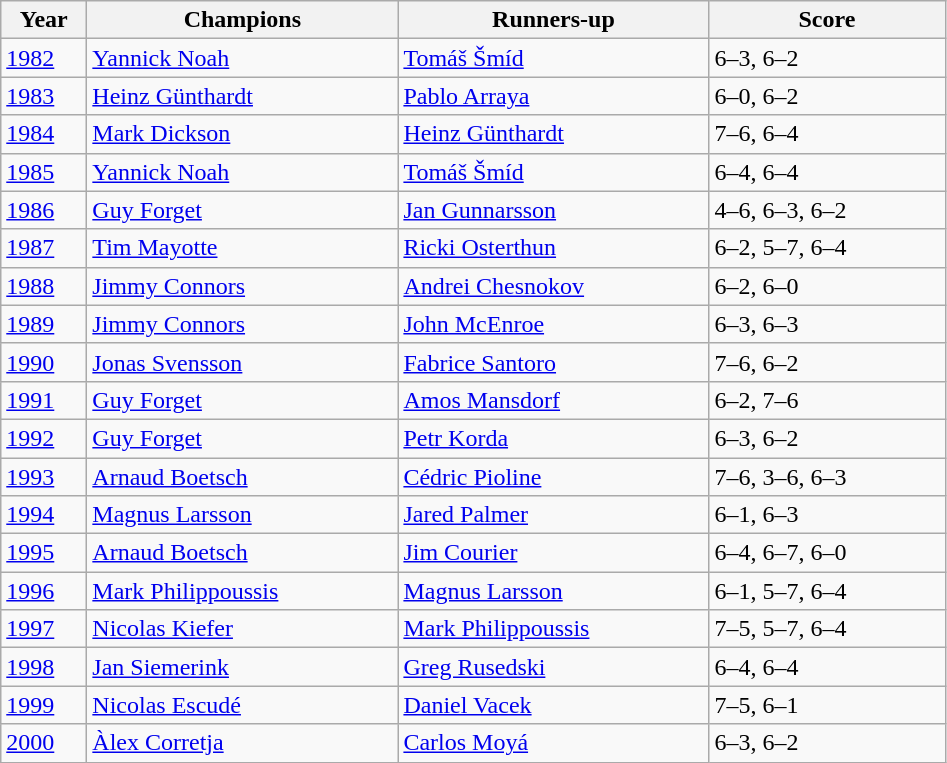<table class="wikitable">
<tr>
<th style="width:50px">Year</th>
<th style="width:200px">Champions</th>
<th style="width:200px">Runners-up</th>
<th style="width:150px" class="unsortable">Score</th>
</tr>
<tr>
<td><a href='#'>1982</a></td>
<td> <a href='#'>Yannick Noah</a></td>
<td> <a href='#'>Tomáš Šmíd</a></td>
<td>6–3, 6–2</td>
</tr>
<tr>
<td><a href='#'>1983</a></td>
<td> <a href='#'>Heinz Günthardt</a></td>
<td> <a href='#'>Pablo Arraya</a></td>
<td>6–0, 6–2</td>
</tr>
<tr>
<td><a href='#'>1984</a></td>
<td> <a href='#'>Mark Dickson</a></td>
<td> <a href='#'>Heinz Günthardt</a></td>
<td>7–6, 6–4</td>
</tr>
<tr>
<td><a href='#'>1985</a></td>
<td> <a href='#'>Yannick Noah</a></td>
<td> <a href='#'>Tomáš Šmíd</a></td>
<td>6–4, 6–4</td>
</tr>
<tr>
<td><a href='#'>1986</a></td>
<td> <a href='#'>Guy Forget</a></td>
<td> <a href='#'>Jan Gunnarsson</a></td>
<td>4–6, 6–3, 6–2</td>
</tr>
<tr>
<td><a href='#'>1987</a></td>
<td> <a href='#'>Tim Mayotte</a></td>
<td> <a href='#'>Ricki Osterthun</a></td>
<td>6–2, 5–7, 6–4</td>
</tr>
<tr>
<td><a href='#'>1988</a></td>
<td> <a href='#'>Jimmy Connors</a></td>
<td> <a href='#'>Andrei Chesnokov</a></td>
<td>6–2, 6–0</td>
</tr>
<tr>
<td><a href='#'>1989</a></td>
<td> <a href='#'>Jimmy Connors</a></td>
<td> <a href='#'>John McEnroe</a></td>
<td>6–3, 6–3</td>
</tr>
<tr>
<td><a href='#'>1990</a></td>
<td>  <a href='#'>Jonas Svensson</a></td>
<td>  <a href='#'>Fabrice Santoro</a></td>
<td>7–6, 6–2</td>
</tr>
<tr>
<td><a href='#'>1991</a></td>
<td> <a href='#'>Guy Forget</a></td>
<td> <a href='#'>Amos Mansdorf</a></td>
<td>6–2, 7–6</td>
</tr>
<tr>
<td><a href='#'>1992</a></td>
<td> <a href='#'>Guy Forget</a></td>
<td> <a href='#'>Petr Korda</a></td>
<td>6–3, 6–2</td>
</tr>
<tr>
<td><a href='#'>1993</a></td>
<td> <a href='#'>Arnaud Boetsch</a></td>
<td> <a href='#'>Cédric Pioline</a></td>
<td>7–6, 3–6, 6–3</td>
</tr>
<tr>
<td><a href='#'>1994</a></td>
<td> <a href='#'>Magnus Larsson</a></td>
<td> <a href='#'>Jared Palmer</a></td>
<td>6–1, 6–3</td>
</tr>
<tr>
<td><a href='#'>1995</a></td>
<td> <a href='#'>Arnaud Boetsch</a></td>
<td> <a href='#'>Jim Courier</a></td>
<td>6–4, 6–7, 6–0</td>
</tr>
<tr>
<td><a href='#'>1996</a></td>
<td> <a href='#'>Mark Philippoussis</a></td>
<td> <a href='#'>Magnus Larsson</a></td>
<td>6–1, 5–7, 6–4</td>
</tr>
<tr>
<td><a href='#'>1997</a></td>
<td> <a href='#'>Nicolas Kiefer</a></td>
<td> <a href='#'>Mark Philippoussis</a></td>
<td>7–5, 5–7, 6–4</td>
</tr>
<tr>
<td><a href='#'>1998</a></td>
<td> <a href='#'>Jan Siemerink</a></td>
<td> <a href='#'>Greg Rusedski</a></td>
<td>6–4, 6–4</td>
</tr>
<tr>
<td><a href='#'>1999</a></td>
<td> <a href='#'>Nicolas Escudé</a></td>
<td> <a href='#'>Daniel Vacek</a></td>
<td>7–5, 6–1</td>
</tr>
<tr>
<td><a href='#'>2000</a></td>
<td> <a href='#'>Àlex Corretja</a></td>
<td> <a href='#'>Carlos Moyá</a></td>
<td>6–3, 6–2</td>
</tr>
</table>
